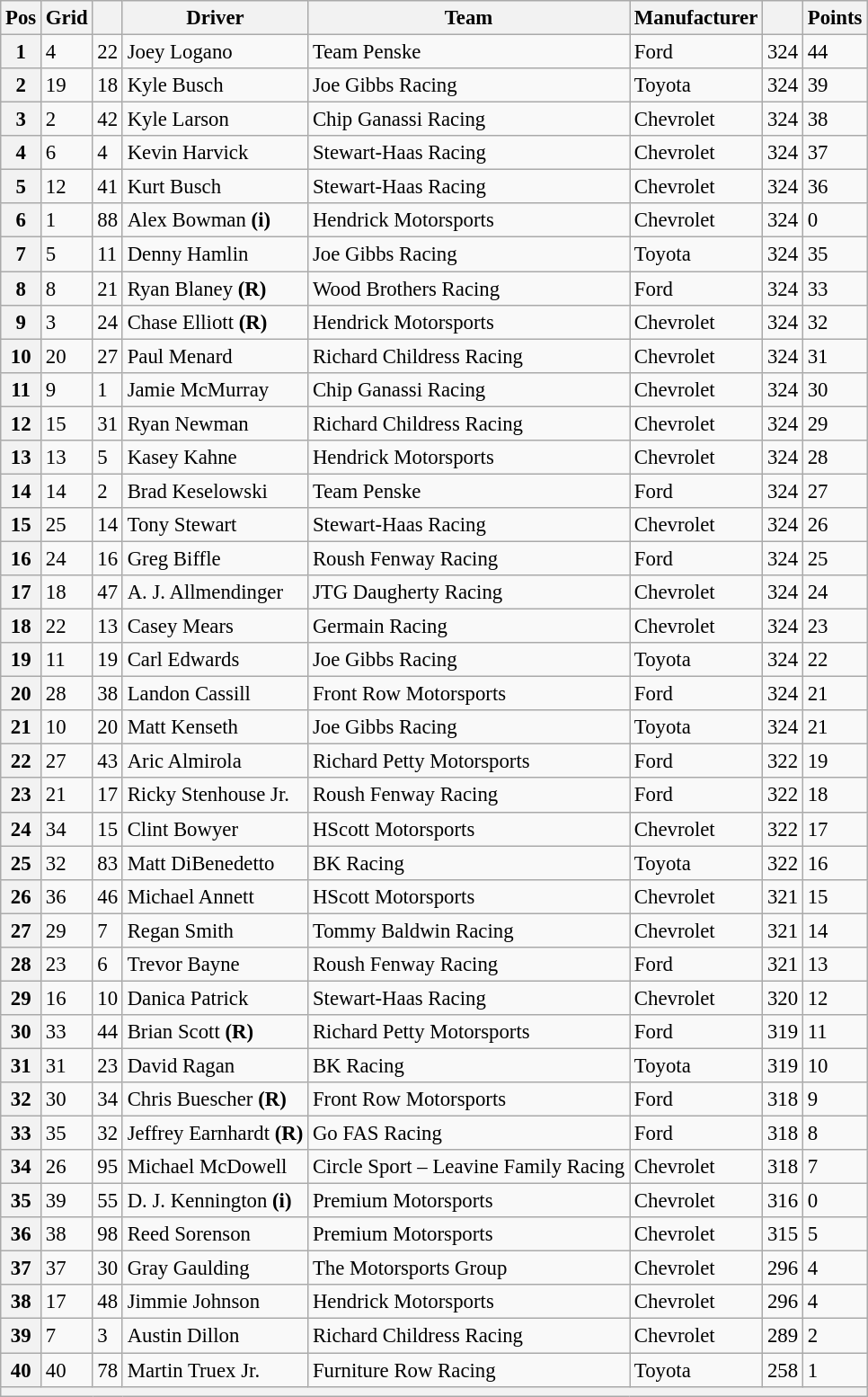<table class="wikitable" style="font-size:95%">
<tr>
<th>Pos</th>
<th>Grid</th>
<th></th>
<th>Driver</th>
<th>Team</th>
<th>Manufacturer</th>
<th></th>
<th>Points</th>
</tr>
<tr>
<th>1</th>
<td>4</td>
<td>22</td>
<td>Joey Logano</td>
<td>Team Penske</td>
<td>Ford</td>
<td>324</td>
<td>44</td>
</tr>
<tr>
<th>2</th>
<td>19</td>
<td>18</td>
<td>Kyle Busch</td>
<td>Joe Gibbs Racing</td>
<td>Toyota</td>
<td>324</td>
<td>39</td>
</tr>
<tr>
<th>3</th>
<td>2</td>
<td>42</td>
<td>Kyle Larson</td>
<td>Chip Ganassi Racing</td>
<td>Chevrolet</td>
<td>324</td>
<td>38</td>
</tr>
<tr>
<th>4</th>
<td>6</td>
<td>4</td>
<td>Kevin Harvick</td>
<td>Stewart-Haas Racing</td>
<td>Chevrolet</td>
<td>324</td>
<td>37</td>
</tr>
<tr>
<th>5</th>
<td>12</td>
<td>41</td>
<td>Kurt Busch</td>
<td>Stewart-Haas Racing</td>
<td>Chevrolet</td>
<td>324</td>
<td>36</td>
</tr>
<tr>
<th>6</th>
<td>1</td>
<td>88</td>
<td>Alex Bowman <strong>(i)</strong></td>
<td>Hendrick Motorsports</td>
<td>Chevrolet</td>
<td>324</td>
<td>0</td>
</tr>
<tr>
<th>7</th>
<td>5</td>
<td>11</td>
<td>Denny Hamlin</td>
<td>Joe Gibbs Racing</td>
<td>Toyota</td>
<td>324</td>
<td>35</td>
</tr>
<tr>
<th>8</th>
<td>8</td>
<td>21</td>
<td>Ryan Blaney <strong>(R)</strong></td>
<td>Wood Brothers Racing</td>
<td>Ford</td>
<td>324</td>
<td>33</td>
</tr>
<tr>
<th>9</th>
<td>3</td>
<td>24</td>
<td>Chase Elliott <strong>(R)</strong></td>
<td>Hendrick Motorsports</td>
<td>Chevrolet</td>
<td>324</td>
<td>32</td>
</tr>
<tr>
<th>10</th>
<td>20</td>
<td>27</td>
<td>Paul Menard</td>
<td>Richard Childress Racing</td>
<td>Chevrolet</td>
<td>324</td>
<td>31</td>
</tr>
<tr>
<th>11</th>
<td>9</td>
<td>1</td>
<td>Jamie McMurray</td>
<td>Chip Ganassi Racing</td>
<td>Chevrolet</td>
<td>324</td>
<td>30</td>
</tr>
<tr>
<th>12</th>
<td>15</td>
<td>31</td>
<td>Ryan Newman</td>
<td>Richard Childress Racing</td>
<td>Chevrolet</td>
<td>324</td>
<td>29</td>
</tr>
<tr>
<th>13</th>
<td>13</td>
<td>5</td>
<td>Kasey Kahne</td>
<td>Hendrick Motorsports</td>
<td>Chevrolet</td>
<td>324</td>
<td>28</td>
</tr>
<tr>
<th>14</th>
<td>14</td>
<td>2</td>
<td>Brad Keselowski</td>
<td>Team Penske</td>
<td>Ford</td>
<td>324</td>
<td>27</td>
</tr>
<tr>
<th>15</th>
<td>25</td>
<td>14</td>
<td>Tony Stewart</td>
<td>Stewart-Haas Racing</td>
<td>Chevrolet</td>
<td>324</td>
<td>26</td>
</tr>
<tr>
<th>16</th>
<td>24</td>
<td>16</td>
<td>Greg Biffle</td>
<td>Roush Fenway Racing</td>
<td>Ford</td>
<td>324</td>
<td>25</td>
</tr>
<tr>
<th>17</th>
<td>18</td>
<td>47</td>
<td>A. J. Allmendinger</td>
<td>JTG Daugherty Racing</td>
<td>Chevrolet</td>
<td>324</td>
<td>24</td>
</tr>
<tr>
<th>18</th>
<td>22</td>
<td>13</td>
<td>Casey Mears</td>
<td>Germain Racing</td>
<td>Chevrolet</td>
<td>324</td>
<td>23</td>
</tr>
<tr>
<th>19</th>
<td>11</td>
<td>19</td>
<td>Carl Edwards</td>
<td>Joe Gibbs Racing</td>
<td>Toyota</td>
<td>324</td>
<td>22</td>
</tr>
<tr>
<th>20</th>
<td>28</td>
<td>38</td>
<td>Landon Cassill</td>
<td>Front Row Motorsports</td>
<td>Ford</td>
<td>324</td>
<td>21</td>
</tr>
<tr>
<th>21</th>
<td>10</td>
<td>20</td>
<td>Matt Kenseth</td>
<td>Joe Gibbs Racing</td>
<td>Toyota</td>
<td>324</td>
<td>21</td>
</tr>
<tr>
<th>22</th>
<td>27</td>
<td>43</td>
<td>Aric Almirola</td>
<td>Richard Petty Motorsports</td>
<td>Ford</td>
<td>322</td>
<td>19</td>
</tr>
<tr>
<th>23</th>
<td>21</td>
<td>17</td>
<td>Ricky Stenhouse Jr.</td>
<td>Roush Fenway Racing</td>
<td>Ford</td>
<td>322</td>
<td>18</td>
</tr>
<tr>
<th>24</th>
<td>34</td>
<td>15</td>
<td>Clint Bowyer</td>
<td>HScott Motorsports</td>
<td>Chevrolet</td>
<td>322</td>
<td>17</td>
</tr>
<tr>
<th>25</th>
<td>32</td>
<td>83</td>
<td>Matt DiBenedetto</td>
<td>BK Racing</td>
<td>Toyota</td>
<td>322</td>
<td>16</td>
</tr>
<tr>
<th>26</th>
<td>36</td>
<td>46</td>
<td>Michael Annett</td>
<td>HScott Motorsports</td>
<td>Chevrolet</td>
<td>321</td>
<td>15</td>
</tr>
<tr>
<th>27</th>
<td>29</td>
<td>7</td>
<td>Regan Smith</td>
<td>Tommy Baldwin Racing</td>
<td>Chevrolet</td>
<td>321</td>
<td>14</td>
</tr>
<tr>
<th>28</th>
<td>23</td>
<td>6</td>
<td>Trevor Bayne</td>
<td>Roush Fenway Racing</td>
<td>Ford</td>
<td>321</td>
<td>13</td>
</tr>
<tr>
<th>29</th>
<td>16</td>
<td>10</td>
<td>Danica Patrick</td>
<td>Stewart-Haas Racing</td>
<td>Chevrolet</td>
<td>320</td>
<td>12</td>
</tr>
<tr>
<th>30</th>
<td>33</td>
<td>44</td>
<td>Brian Scott <strong>(R)</strong></td>
<td>Richard Petty Motorsports</td>
<td>Ford</td>
<td>319</td>
<td>11</td>
</tr>
<tr>
<th>31</th>
<td>31</td>
<td>23</td>
<td>David Ragan</td>
<td>BK Racing</td>
<td>Toyota</td>
<td>319</td>
<td>10</td>
</tr>
<tr>
<th>32</th>
<td>30</td>
<td>34</td>
<td>Chris Buescher <strong>(R)</strong></td>
<td>Front Row Motorsports</td>
<td>Ford</td>
<td>318</td>
<td>9</td>
</tr>
<tr>
<th>33</th>
<td>35</td>
<td>32</td>
<td>Jeffrey Earnhardt <strong>(R)</strong></td>
<td>Go FAS Racing</td>
<td>Ford</td>
<td>318</td>
<td>8</td>
</tr>
<tr>
<th>34</th>
<td>26</td>
<td>95</td>
<td>Michael McDowell</td>
<td>Circle Sport – Leavine Family Racing</td>
<td>Chevrolet</td>
<td>318</td>
<td>7</td>
</tr>
<tr>
<th>35</th>
<td>39</td>
<td>55</td>
<td>D. J. Kennington <strong>(i)</strong></td>
<td>Premium Motorsports</td>
<td>Chevrolet</td>
<td>316</td>
<td>0</td>
</tr>
<tr>
<th>36</th>
<td>38</td>
<td>98</td>
<td>Reed Sorenson</td>
<td>Premium Motorsports</td>
<td>Chevrolet</td>
<td>315</td>
<td>5</td>
</tr>
<tr>
<th>37</th>
<td>37</td>
<td>30</td>
<td>Gray Gaulding</td>
<td>The Motorsports Group</td>
<td>Chevrolet</td>
<td>296</td>
<td>4</td>
</tr>
<tr>
<th>38</th>
<td>17</td>
<td>48</td>
<td>Jimmie Johnson</td>
<td>Hendrick Motorsports</td>
<td>Chevrolet</td>
<td>296</td>
<td>4</td>
</tr>
<tr>
<th>39</th>
<td>7</td>
<td>3</td>
<td>Austin Dillon</td>
<td>Richard Childress Racing</td>
<td>Chevrolet</td>
<td>289</td>
<td>2</td>
</tr>
<tr>
<th>40</th>
<td>40</td>
<td>78</td>
<td>Martin Truex Jr.</td>
<td>Furniture Row Racing</td>
<td>Toyota</td>
<td>258</td>
<td>1</td>
</tr>
<tr>
<th colspan="8"></th>
</tr>
</table>
